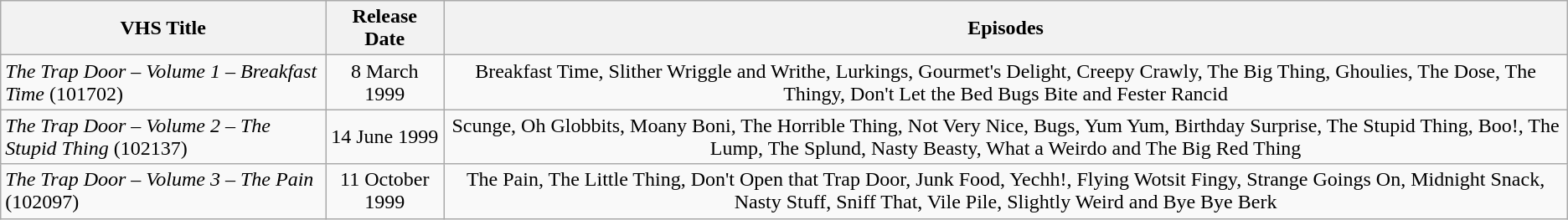<table class="wikitable">
<tr>
<th>VHS Title</th>
<th>Release Date</th>
<th>Episodes</th>
</tr>
<tr>
<td><em>The Trap Door – Volume 1 – Breakfast Time</em> (101702)</td>
<td align="center">8 March 1999</td>
<td align="center">Breakfast Time, Slither Wriggle and Writhe, Lurkings, Gourmet's Delight, Creepy Crawly, The Big Thing, Ghoulies, The Dose, The Thingy, Don't Let the Bed Bugs Bite and Fester Rancid</td>
</tr>
<tr>
<td><em>The Trap Door – Volume 2 – The Stupid Thing</em> (102137)</td>
<td align="center">14 June 1999</td>
<td align="center">Scunge, Oh Globbits, Moany Boni, The Horrible Thing, Not Very Nice, Bugs, Yum Yum, Birthday Surprise, The Stupid Thing, Boo!, The Lump, The Splund, Nasty Beasty, What a Weirdo and The Big Red Thing</td>
</tr>
<tr>
<td><em>The Trap Door – Volume 3 – The Pain</em> (102097)</td>
<td align="center">11 October 1999</td>
<td align="center">The Pain, The Little Thing, Don't Open that Trap Door, Junk Food, Yechh!, Flying Wotsit Fingy, Strange Goings On, Midnight Snack, Nasty Stuff, Sniff That, Vile Pile, Slightly Weird and Bye Bye Berk</td>
</tr>
</table>
